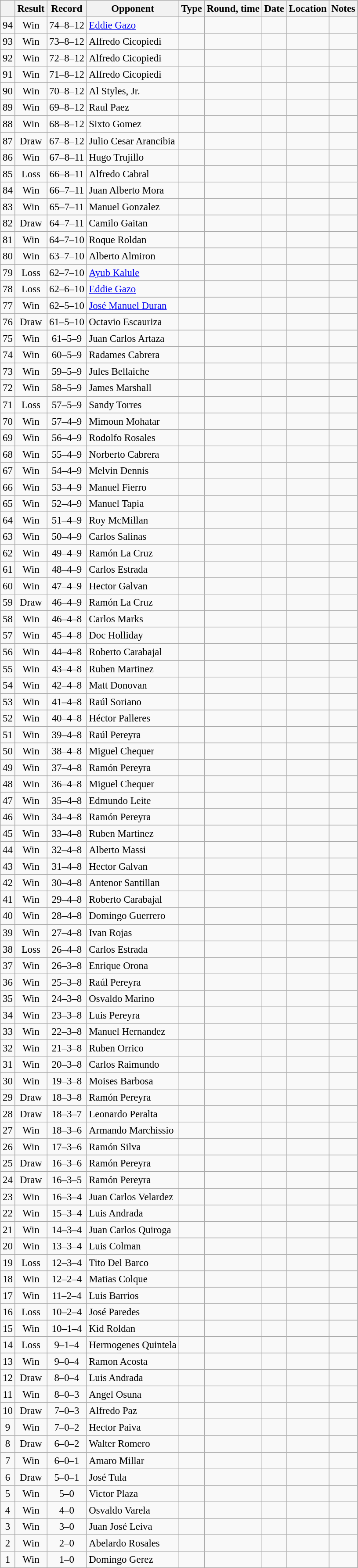<table class="wikitable" style="text-align:center; font-size:95%">
<tr>
<th></th>
<th>Result</th>
<th>Record</th>
<th>Opponent</th>
<th>Type</th>
<th>Round, time</th>
<th>Date</th>
<th>Location</th>
<th>Notes</th>
</tr>
<tr>
<td>94</td>
<td>Win</td>
<td>74–8–12</td>
<td align=left> <a href='#'>Eddie Gazo</a></td>
<td></td>
<td></td>
<td></td>
<td align=left> </td>
<td align=left></td>
</tr>
<tr>
<td>93</td>
<td>Win</td>
<td>73–8–12</td>
<td align=left> Alfredo Cicopiedi</td>
<td></td>
<td></td>
<td></td>
<td align=left> </td>
<td align=left></td>
</tr>
<tr>
<td>92</td>
<td>Win</td>
<td>72–8–12</td>
<td align=left> Alfredo Cicopiedi</td>
<td></td>
<td></td>
<td></td>
<td align=left> </td>
<td align=left></td>
</tr>
<tr>
<td>91</td>
<td>Win</td>
<td>71–8–12</td>
<td align=left> Alfredo Cicopiedi</td>
<td></td>
<td></td>
<td></td>
<td align=left> </td>
<td align=left></td>
</tr>
<tr>
<td>90</td>
<td>Win</td>
<td>70–8–12</td>
<td align=left> Al Styles, Jr.</td>
<td></td>
<td></td>
<td></td>
<td align=left> </td>
<td align=left></td>
</tr>
<tr>
<td>89</td>
<td>Win</td>
<td>69–8–12</td>
<td align=left> Raul Paez</td>
<td></td>
<td></td>
<td></td>
<td align=left> </td>
<td align=left></td>
</tr>
<tr>
<td>88</td>
<td>Win</td>
<td>68–8–12</td>
<td align=left> Sixto Gomez</td>
<td></td>
<td></td>
<td></td>
<td align=left> </td>
<td align=left></td>
</tr>
<tr>
<td>87</td>
<td>Draw</td>
<td>67–8–12</td>
<td align=left> Julio Cesar Arancibia</td>
<td></td>
<td></td>
<td></td>
<td align=left> </td>
<td align=left></td>
</tr>
<tr>
<td>86</td>
<td>Win</td>
<td>67–8–11</td>
<td align=left> Hugo Trujillo</td>
<td></td>
<td></td>
<td></td>
<td align=left> </td>
<td align=left></td>
</tr>
<tr>
<td>85</td>
<td>Loss</td>
<td>66–8–11</td>
<td align=left> Alfredo Cabral</td>
<td></td>
<td></td>
<td></td>
<td align=left> </td>
<td align=left></td>
</tr>
<tr>
<td>84</td>
<td>Win</td>
<td>66–7–11</td>
<td align=left> Juan Alberto Mora</td>
<td></td>
<td></td>
<td></td>
<td align=left> </td>
<td align=left></td>
</tr>
<tr>
<td>83</td>
<td>Win</td>
<td>65–7–11</td>
<td align=left> Manuel Gonzalez</td>
<td></td>
<td></td>
<td></td>
<td align=left> </td>
<td align=left></td>
</tr>
<tr>
<td>82</td>
<td>Draw</td>
<td>64–7–11</td>
<td align=left> Camilo Gaitan</td>
<td></td>
<td></td>
<td></td>
<td align=left> </td>
<td align=left></td>
</tr>
<tr>
<td>81</td>
<td>Win</td>
<td>64–7–10</td>
<td align=left> Roque Roldan</td>
<td></td>
<td></td>
<td></td>
<td align=left> </td>
<td align=left></td>
</tr>
<tr>
<td>80</td>
<td>Win</td>
<td>63–7–10</td>
<td align=left> Alberto Almiron</td>
<td></td>
<td></td>
<td></td>
<td align=left> </td>
<td align=left></td>
</tr>
<tr>
<td>79</td>
<td>Loss</td>
<td>62–7–10</td>
<td align=left> <a href='#'>Ayub Kalule</a></td>
<td></td>
<td></td>
<td></td>
<td align=left> </td>
<td align=left></td>
</tr>
<tr>
<td>78</td>
<td>Loss</td>
<td>62–6–10</td>
<td align=left> <a href='#'>Eddie Gazo</a></td>
<td></td>
<td></td>
<td></td>
<td align=left> </td>
<td align=left></td>
</tr>
<tr>
<td>77</td>
<td>Win</td>
<td>62–5–10</td>
<td align=left> <a href='#'>José Manuel Duran</a></td>
<td></td>
<td></td>
<td></td>
<td align=left> </td>
<td align=left></td>
</tr>
<tr>
<td>76</td>
<td>Draw</td>
<td>61–5–10</td>
<td align=left> Octavio Escauriza</td>
<td></td>
<td></td>
<td></td>
<td align=left> </td>
<td align=left></td>
</tr>
<tr>
<td>75</td>
<td>Win</td>
<td>61–5–9</td>
<td align=left> Juan Carlos Artaza</td>
<td></td>
<td></td>
<td></td>
<td align=left> </td>
<td align=left></td>
</tr>
<tr>
<td>74</td>
<td>Win</td>
<td>60–5–9</td>
<td align=left> Radames Cabrera</td>
<td></td>
<td></td>
<td></td>
<td align=left> </td>
<td align=left></td>
</tr>
<tr>
<td>73</td>
<td>Win</td>
<td>59–5–9</td>
<td align=left> Jules Bellaiche</td>
<td></td>
<td></td>
<td></td>
<td align=left> </td>
<td align=left></td>
</tr>
<tr>
<td>72</td>
<td>Win</td>
<td>58–5–9</td>
<td align=left> James Marshall</td>
<td></td>
<td></td>
<td></td>
<td align=left> </td>
<td align=left></td>
</tr>
<tr>
<td>71</td>
<td>Loss</td>
<td>57–5–9</td>
<td align=left> Sandy Torres</td>
<td></td>
<td></td>
<td></td>
<td align=left> </td>
<td align=left></td>
</tr>
<tr>
<td>70</td>
<td>Win</td>
<td>57–4–9</td>
<td align=left> Mimoun Mohatar</td>
<td></td>
<td></td>
<td></td>
<td align=left> </td>
<td align=left></td>
</tr>
<tr>
<td>69</td>
<td>Win</td>
<td>56–4–9</td>
<td align=left> Rodolfo Rosales</td>
<td></td>
<td></td>
<td></td>
<td align=left> </td>
<td align=left></td>
</tr>
<tr>
<td>68</td>
<td>Win</td>
<td>55–4–9</td>
<td align=left> Norberto Cabrera</td>
<td></td>
<td></td>
<td></td>
<td align=left> </td>
<td align=left></td>
</tr>
<tr>
<td>67</td>
<td>Win</td>
<td>54–4–9</td>
<td align=left> Melvin Dennis</td>
<td></td>
<td></td>
<td></td>
<td align=left> </td>
<td align=left></td>
</tr>
<tr>
<td>66</td>
<td>Win</td>
<td>53–4–9</td>
<td align=left> Manuel Fierro</td>
<td></td>
<td></td>
<td></td>
<td align=left> </td>
<td align=left></td>
</tr>
<tr>
<td>65</td>
<td>Win</td>
<td>52–4–9</td>
<td align=left> Manuel Tapia</td>
<td></td>
<td></td>
<td></td>
<td align=left> </td>
<td align=left></td>
</tr>
<tr>
<td>64</td>
<td>Win</td>
<td>51–4–9</td>
<td align=left> Roy McMillan</td>
<td></td>
<td></td>
<td></td>
<td align=left> </td>
<td align=left></td>
</tr>
<tr>
<td>63</td>
<td>Win</td>
<td>50–4–9</td>
<td align=left> Carlos Salinas</td>
<td></td>
<td></td>
<td></td>
<td align=left> </td>
<td align=left></td>
</tr>
<tr>
<td>62</td>
<td>Win</td>
<td>49–4–9</td>
<td align=left> Ramón La Cruz</td>
<td></td>
<td></td>
<td></td>
<td align=left> </td>
<td align=left></td>
</tr>
<tr>
<td>61</td>
<td>Win</td>
<td>48–4–9</td>
<td align=left> Carlos Estrada</td>
<td></td>
<td></td>
<td></td>
<td align=left> </td>
<td align=left></td>
</tr>
<tr>
<td>60</td>
<td>Win</td>
<td>47–4–9</td>
<td align=left> Hector Galvan</td>
<td></td>
<td></td>
<td></td>
<td align=left> </td>
<td align=left></td>
</tr>
<tr>
<td>59</td>
<td>Draw</td>
<td>46–4–9</td>
<td align=left> Ramón La Cruz</td>
<td></td>
<td></td>
<td></td>
<td align=left> </td>
<td align=left></td>
</tr>
<tr>
<td>58</td>
<td>Win</td>
<td>46–4–8</td>
<td align=left> Carlos Marks</td>
<td></td>
<td></td>
<td></td>
<td align=left> </td>
<td align=left></td>
</tr>
<tr>
<td>57</td>
<td>Win</td>
<td>45–4–8</td>
<td align=left> Doc Holliday</td>
<td></td>
<td></td>
<td></td>
<td align=left> </td>
<td align=left></td>
</tr>
<tr>
<td>56</td>
<td>Win</td>
<td>44–4–8</td>
<td align=left> Roberto Carabajal</td>
<td></td>
<td></td>
<td></td>
<td align=left> </td>
<td align=left></td>
</tr>
<tr>
<td>55</td>
<td>Win</td>
<td>43–4–8</td>
<td align=left> Ruben Martinez</td>
<td></td>
<td></td>
<td></td>
<td align=left> </td>
<td align=left></td>
</tr>
<tr>
<td>54</td>
<td>Win</td>
<td>42–4–8</td>
<td align=left> Matt Donovan</td>
<td></td>
<td></td>
<td></td>
<td align=left> </td>
<td align=left></td>
</tr>
<tr>
<td>53</td>
<td>Win</td>
<td>41–4–8</td>
<td align=left> Raúl Soriano</td>
<td></td>
<td></td>
<td></td>
<td align=left> </td>
<td align=left></td>
</tr>
<tr>
<td>52</td>
<td>Win</td>
<td>40–4–8</td>
<td align=left> Héctor Palleres</td>
<td></td>
<td></td>
<td></td>
<td align=left> </td>
<td align=left></td>
</tr>
<tr>
<td>51</td>
<td>Win</td>
<td>39–4–8</td>
<td align=left> Raúl Pereyra</td>
<td></td>
<td></td>
<td></td>
<td align=left> </td>
<td align=left></td>
</tr>
<tr>
<td>50</td>
<td>Win</td>
<td>38–4–8</td>
<td align=left> Miguel Chequer</td>
<td></td>
<td></td>
<td></td>
<td align=left> </td>
<td align=left></td>
</tr>
<tr>
<td>49</td>
<td>Win</td>
<td>37–4–8</td>
<td align=left> Ramón Pereyra</td>
<td></td>
<td></td>
<td></td>
<td align=left> </td>
<td align=left></td>
</tr>
<tr>
<td>48</td>
<td>Win</td>
<td>36–4–8</td>
<td align=left> Miguel Chequer</td>
<td></td>
<td></td>
<td></td>
<td align=left> </td>
<td align=left></td>
</tr>
<tr>
<td>47</td>
<td>Win</td>
<td>35–4–8</td>
<td align=left> Edmundo Leite</td>
<td></td>
<td></td>
<td></td>
<td align=left> </td>
<td align=left></td>
</tr>
<tr>
<td>46</td>
<td>Win</td>
<td>34–4–8</td>
<td align=left> Ramón Pereyra</td>
<td></td>
<td></td>
<td></td>
<td align=left> </td>
<td align=left></td>
</tr>
<tr>
<td>45</td>
<td>Win</td>
<td>33–4–8</td>
<td align=left> Ruben Martinez</td>
<td></td>
<td></td>
<td></td>
<td align=left> </td>
<td align=left></td>
</tr>
<tr>
<td>44</td>
<td>Win</td>
<td>32–4–8</td>
<td align=left> Alberto Massi</td>
<td></td>
<td></td>
<td></td>
<td align=left> </td>
<td align=left></td>
</tr>
<tr>
<td>43</td>
<td>Win</td>
<td>31–4–8</td>
<td align=left> Hector Galvan</td>
<td></td>
<td></td>
<td></td>
<td align=left> </td>
<td align=left></td>
</tr>
<tr>
<td>42</td>
<td>Win</td>
<td>30–4–8</td>
<td align=left> Antenor Santillan</td>
<td></td>
<td></td>
<td></td>
<td align=left> </td>
<td align=left></td>
</tr>
<tr>
<td>41</td>
<td>Win</td>
<td>29–4–8</td>
<td align=left> Roberto Carabajal</td>
<td></td>
<td></td>
<td></td>
<td align=left> </td>
<td align=left></td>
</tr>
<tr>
<td>40</td>
<td>Win</td>
<td>28–4–8</td>
<td align=left> Domingo Guerrero</td>
<td></td>
<td></td>
<td></td>
<td align=left> </td>
<td align=left></td>
</tr>
<tr>
<td>39</td>
<td>Win</td>
<td>27–4–8</td>
<td align=left> Ivan Rojas</td>
<td></td>
<td></td>
<td></td>
<td align=left> </td>
<td align=left></td>
</tr>
<tr>
<td>38</td>
<td>Loss</td>
<td>26–4–8</td>
<td align=left> Carlos Estrada</td>
<td></td>
<td></td>
<td></td>
<td align=left> </td>
<td align=left></td>
</tr>
<tr>
<td>37</td>
<td>Win</td>
<td>26–3–8</td>
<td align=left> Enrique Orona</td>
<td></td>
<td></td>
<td></td>
<td align=left> </td>
<td align=left></td>
</tr>
<tr>
<td>36</td>
<td>Win</td>
<td>25–3–8</td>
<td align=left> Raúl Pereyra</td>
<td></td>
<td></td>
<td></td>
<td align=left> </td>
<td align=left></td>
</tr>
<tr>
<td>35</td>
<td>Win</td>
<td>24–3–8</td>
<td align=left> Osvaldo Marino</td>
<td></td>
<td></td>
<td></td>
<td align=left> </td>
<td align=left></td>
</tr>
<tr>
<td>34</td>
<td>Win</td>
<td>23–3–8</td>
<td align=left> Luis Pereyra</td>
<td></td>
<td></td>
<td></td>
<td align=left> </td>
<td align=left></td>
</tr>
<tr>
<td>33</td>
<td>Win</td>
<td>22–3–8</td>
<td align=left> Manuel Hernandez</td>
<td></td>
<td></td>
<td></td>
<td align=left> </td>
<td align=left></td>
</tr>
<tr>
<td>32</td>
<td>Win</td>
<td>21–3–8</td>
<td align=left> Ruben Orrico</td>
<td></td>
<td></td>
<td></td>
<td align=left> </td>
<td align=left></td>
</tr>
<tr>
<td>31</td>
<td>Win</td>
<td>20–3–8</td>
<td align=left> Carlos Raimundo</td>
<td></td>
<td></td>
<td></td>
<td align=left> </td>
<td align=left></td>
</tr>
<tr>
<td>30</td>
<td>Win</td>
<td>19–3–8</td>
<td align=left> Moises Barbosa</td>
<td></td>
<td></td>
<td></td>
<td align=left> </td>
<td align=left></td>
</tr>
<tr>
<td>29</td>
<td>Draw</td>
<td>18–3–8</td>
<td align=left> Ramón Pereyra</td>
<td></td>
<td></td>
<td></td>
<td align=left> </td>
<td align=left></td>
</tr>
<tr>
<td>28</td>
<td>Draw</td>
<td>18–3–7</td>
<td align=left> Leonardo Peralta</td>
<td></td>
<td></td>
<td></td>
<td align=left> </td>
<td align=left></td>
</tr>
<tr>
<td>27</td>
<td>Win</td>
<td>18–3–6</td>
<td align=left> Armando Marchissio</td>
<td></td>
<td></td>
<td></td>
<td align=left> </td>
<td align=left></td>
</tr>
<tr>
<td>26</td>
<td>Win</td>
<td>17–3–6</td>
<td align=left> Ramón Silva</td>
<td></td>
<td></td>
<td></td>
<td align=left> </td>
<td align=left></td>
</tr>
<tr>
<td>25</td>
<td>Draw</td>
<td>16–3–6</td>
<td align=left> Ramón Pereyra</td>
<td></td>
<td></td>
<td></td>
<td align=left> </td>
<td align=left></td>
</tr>
<tr>
<td>24</td>
<td>Draw</td>
<td>16–3–5</td>
<td align=left> Ramón Pereyra</td>
<td></td>
<td></td>
<td></td>
<td align=left> </td>
<td align=left></td>
</tr>
<tr>
<td>23</td>
<td>Win</td>
<td>16–3–4</td>
<td align=left> Juan Carlos Velardez</td>
<td></td>
<td></td>
<td></td>
<td align=left> </td>
<td align=left></td>
</tr>
<tr>
<td>22</td>
<td>Win</td>
<td>15–3–4</td>
<td align=left> Luis Andrada</td>
<td></td>
<td></td>
<td></td>
<td align=left> </td>
<td align=left></td>
</tr>
<tr>
<td>21</td>
<td>Win</td>
<td>14–3–4</td>
<td align=left> Juan Carlos Quiroga</td>
<td></td>
<td></td>
<td></td>
<td align=left> </td>
<td align=left></td>
</tr>
<tr>
<td>20</td>
<td>Win</td>
<td>13–3–4</td>
<td align=left> Luis Colman</td>
<td></td>
<td></td>
<td></td>
<td align=left> </td>
<td align=left></td>
</tr>
<tr>
<td>19</td>
<td>Loss</td>
<td>12–3–4</td>
<td align=left> Tito Del Barco</td>
<td></td>
<td></td>
<td></td>
<td align=left> </td>
<td align=left></td>
</tr>
<tr>
<td>18</td>
<td>Win</td>
<td>12–2–4</td>
<td align=left> Matias Colque</td>
<td></td>
<td></td>
<td></td>
<td align=left> </td>
<td align=left></td>
</tr>
<tr>
<td>17</td>
<td>Win</td>
<td>11–2–4</td>
<td align=left> Luis Barrios</td>
<td></td>
<td></td>
<td></td>
<td align=left> </td>
<td align=left></td>
</tr>
<tr>
<td>16</td>
<td>Loss</td>
<td>10–2–4</td>
<td align=left> José Paredes</td>
<td></td>
<td></td>
<td></td>
<td align=left> </td>
<td align=left></td>
</tr>
<tr>
<td>15</td>
<td>Win</td>
<td>10–1–4</td>
<td align=left> Kid Roldan</td>
<td></td>
<td></td>
<td></td>
<td align=left> </td>
<td align=left></td>
</tr>
<tr>
<td>14</td>
<td>Loss</td>
<td>9–1–4</td>
<td align=left> Hermogenes Quintela</td>
<td></td>
<td></td>
<td></td>
<td align=left> </td>
<td align=left></td>
</tr>
<tr>
<td>13</td>
<td>Win</td>
<td>9–0–4</td>
<td align=left> Ramon Acosta</td>
<td></td>
<td></td>
<td></td>
<td align=left> </td>
<td align=left></td>
</tr>
<tr>
<td>12</td>
<td>Draw</td>
<td>8–0–4</td>
<td align=left> Luis Andrada</td>
<td></td>
<td></td>
<td></td>
<td align=left> </td>
<td align=left></td>
</tr>
<tr>
<td>11</td>
<td>Win</td>
<td>8–0–3</td>
<td align=left> Angel Osuna</td>
<td></td>
<td></td>
<td></td>
<td align=left> </td>
<td align=left></td>
</tr>
<tr>
<td>10</td>
<td>Draw</td>
<td>7–0–3</td>
<td align=left> Alfredo Paz</td>
<td></td>
<td></td>
<td></td>
<td align=left> </td>
<td align=left></td>
</tr>
<tr>
<td>9</td>
<td>Win</td>
<td>7–0–2</td>
<td align=left> Hector Paiva</td>
<td></td>
<td></td>
<td></td>
<td align=left> </td>
<td align=left></td>
</tr>
<tr>
<td>8</td>
<td>Draw</td>
<td>6–0–2</td>
<td align=left> Walter Romero</td>
<td></td>
<td></td>
<td></td>
<td align=left> </td>
<td align=left></td>
</tr>
<tr>
<td>7</td>
<td>Win</td>
<td>6–0–1</td>
<td align=left> Amaro Millar</td>
<td></td>
<td></td>
<td></td>
<td align=left> </td>
<td align=left></td>
</tr>
<tr>
<td>6</td>
<td>Draw</td>
<td>5–0–1</td>
<td align=left> José Tula</td>
<td></td>
<td></td>
<td></td>
<td align=left> </td>
<td align=left></td>
</tr>
<tr>
<td>5</td>
<td>Win</td>
<td>5–0</td>
<td align=left> Victor Plaza</td>
<td></td>
<td></td>
<td></td>
<td align=left> </td>
<td align=left></td>
</tr>
<tr>
<td>4</td>
<td>Win</td>
<td>4–0</td>
<td align=left> Osvaldo Varela</td>
<td></td>
<td></td>
<td></td>
<td align=left> </td>
<td align=left></td>
</tr>
<tr>
<td>3</td>
<td>Win</td>
<td>3–0</td>
<td align=left> Juan José Leiva</td>
<td></td>
<td></td>
<td></td>
<td align=left> </td>
<td align=left></td>
</tr>
<tr>
<td>2</td>
<td>Win</td>
<td>2–0</td>
<td align=left> Abelardo Rosales</td>
<td></td>
<td></td>
<td></td>
<td align=left> </td>
<td align=left></td>
</tr>
<tr>
<td>1</td>
<td>Win</td>
<td>1–0</td>
<td align=left> Domingo Gerez</td>
<td></td>
<td></td>
<td></td>
<td align=left> </td>
<td align=left></td>
</tr>
</table>
